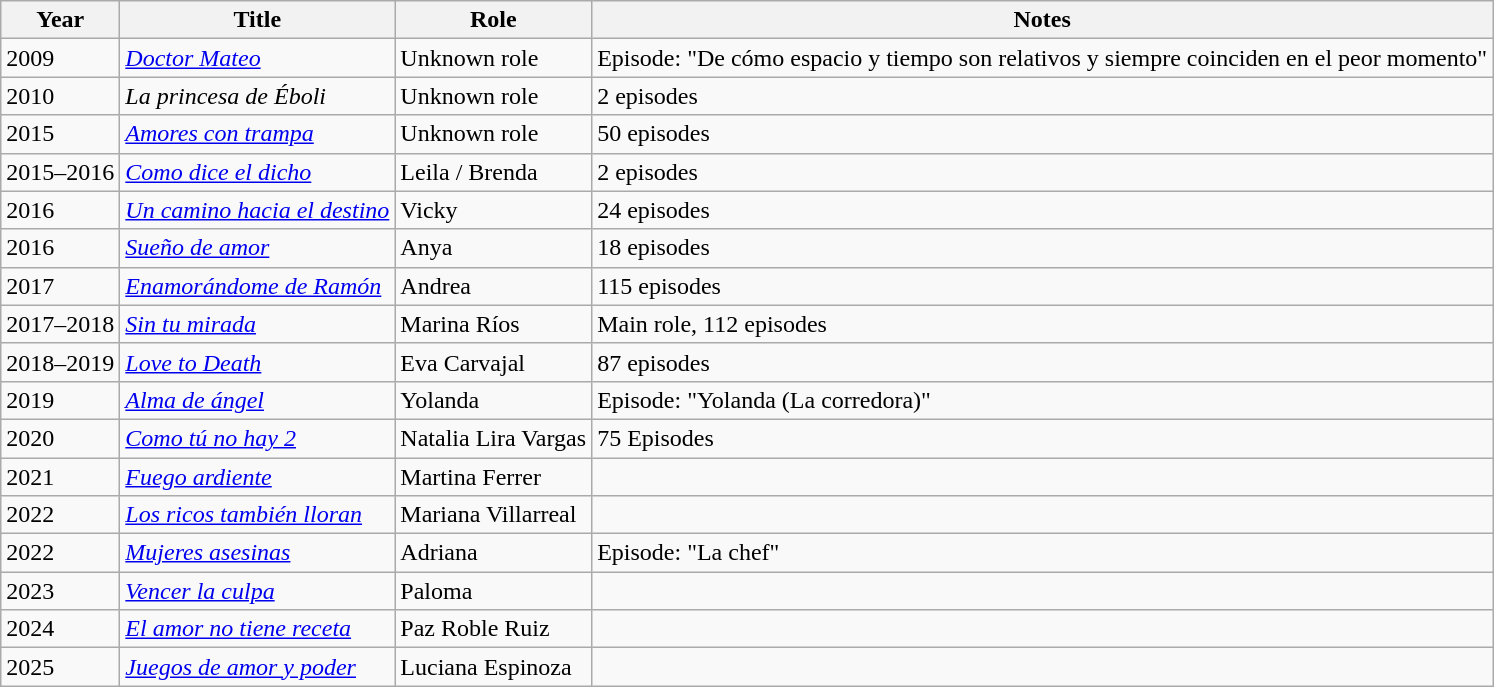<table class="wikitable sortable">
<tr>
<th>Year</th>
<th>Title</th>
<th>Role</th>
<th>Notes</th>
</tr>
<tr>
<td>2009</td>
<td><em><a href='#'>Doctor Mateo</a></em></td>
<td>Unknown role</td>
<td>Episode: "De cómo espacio y tiempo son relativos y siempre coinciden en el peor momento"</td>
</tr>
<tr>
<td>2010</td>
<td><em>La princesa de Éboli</em></td>
<td>Unknown role</td>
<td>2 episodes</td>
</tr>
<tr>
<td>2015</td>
<td><em><a href='#'>Amores con trampa</a></em></td>
<td>Unknown role</td>
<td>50 episodes</td>
</tr>
<tr>
<td>2015–2016</td>
<td><em><a href='#'>Como dice el dicho</a></em></td>
<td>Leila / Brenda</td>
<td>2 episodes</td>
</tr>
<tr>
<td>2016</td>
<td><em><a href='#'>Un camino hacia el destino</a></em></td>
<td>Vicky</td>
<td>24 episodes</td>
</tr>
<tr>
<td>2016</td>
<td><em><a href='#'>Sueño de amor</a></em></td>
<td>Anya</td>
<td>18 episodes</td>
</tr>
<tr>
<td>2017</td>
<td><em><a href='#'>Enamorándome de Ramón</a></em></td>
<td>Andrea</td>
<td>115 episodes</td>
</tr>
<tr>
<td>2017–2018</td>
<td><em><a href='#'>Sin tu mirada</a></em></td>
<td>Marina Ríos</td>
<td>Main role, 112 episodes</td>
</tr>
<tr>
<td>2018–2019</td>
<td><em><a href='#'>Love to Death</a></em></td>
<td>Eva Carvajal</td>
<td>87 episodes</td>
</tr>
<tr>
<td>2019</td>
<td><em><a href='#'>Alma de ángel</a></em></td>
<td>Yolanda</td>
<td>Episode: "Yolanda (La corredora)"</td>
</tr>
<tr>
<td>2020</td>
<td><em><a href='#'>Como tú no hay 2</a></em></td>
<td>Natalia Lira Vargas</td>
<td>75 Episodes</td>
</tr>
<tr>
<td>2021</td>
<td><em><a href='#'>Fuego ardiente</a></em></td>
<td>Martina Ferrer</td>
<td></td>
</tr>
<tr>
<td>2022</td>
<td><em><a href='#'>Los ricos también lloran</a></em></td>
<td>Mariana Villarreal</td>
<td></td>
</tr>
<tr>
<td>2022</td>
<td><em><a href='#'>Mujeres asesinas</a></em></td>
<td>Adriana</td>
<td>Episode: "La chef"</td>
</tr>
<tr>
<td>2023</td>
<td><em><a href='#'>Vencer la culpa</a></em></td>
<td>Paloma</td>
<td></td>
</tr>
<tr>
<td>2024</td>
<td><em><a href='#'>El amor no tiene receta</a></em></td>
<td>Paz Roble Ruiz</td>
<td></td>
</tr>
<tr>
<td>2025</td>
<td><em><a href='#'>Juegos de amor y poder</a></em></td>
<td>Luciana Espinoza</td>
<td></td>
</tr>
</table>
